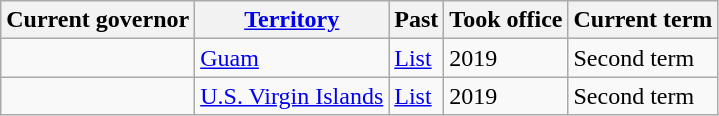<table class="wikitable">
<tr>
<th>Current governor</th>
<th><a href='#'>Territory</a></th>
<th>Past</th>
<th>Took office</th>
<th>Current term</th>
</tr>
<tr>
<td></td>
<td> <a href='#'>Guam</a></td>
<td><a href='#'>List</a></td>
<td>2019</td>
<td>Second term</td>
</tr>
<tr>
<td></td>
<td> <a href='#'>U.S. Virgin Islands</a></td>
<td><a href='#'>List</a></td>
<td>2019</td>
<td>Second term</td>
</tr>
</table>
